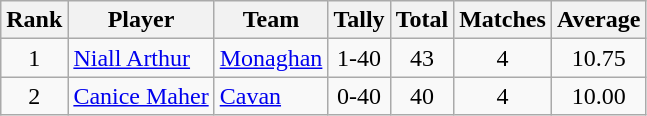<table class="wikitable">
<tr>
<th>Rank</th>
<th>Player</th>
<th>Team</th>
<th>Tally</th>
<th>Total</th>
<th>Matches</th>
<th>Average</th>
</tr>
<tr>
<td rowspan="1" style="text-align:center;">1</td>
<td><a href='#'>Niall Arthur</a></td>
<td><a href='#'>Monaghan</a></td>
<td align=center>1-40</td>
<td align=center>43</td>
<td align=center>4</td>
<td align=center>10.75</td>
</tr>
<tr>
<td rowspan="1" style="text-align:center;">2</td>
<td><a href='#'>Canice Maher</a></td>
<td><a href='#'>Cavan</a></td>
<td align=center>0-40</td>
<td align=center>40</td>
<td align=center>4</td>
<td align=center>10.00</td>
</tr>
</table>
